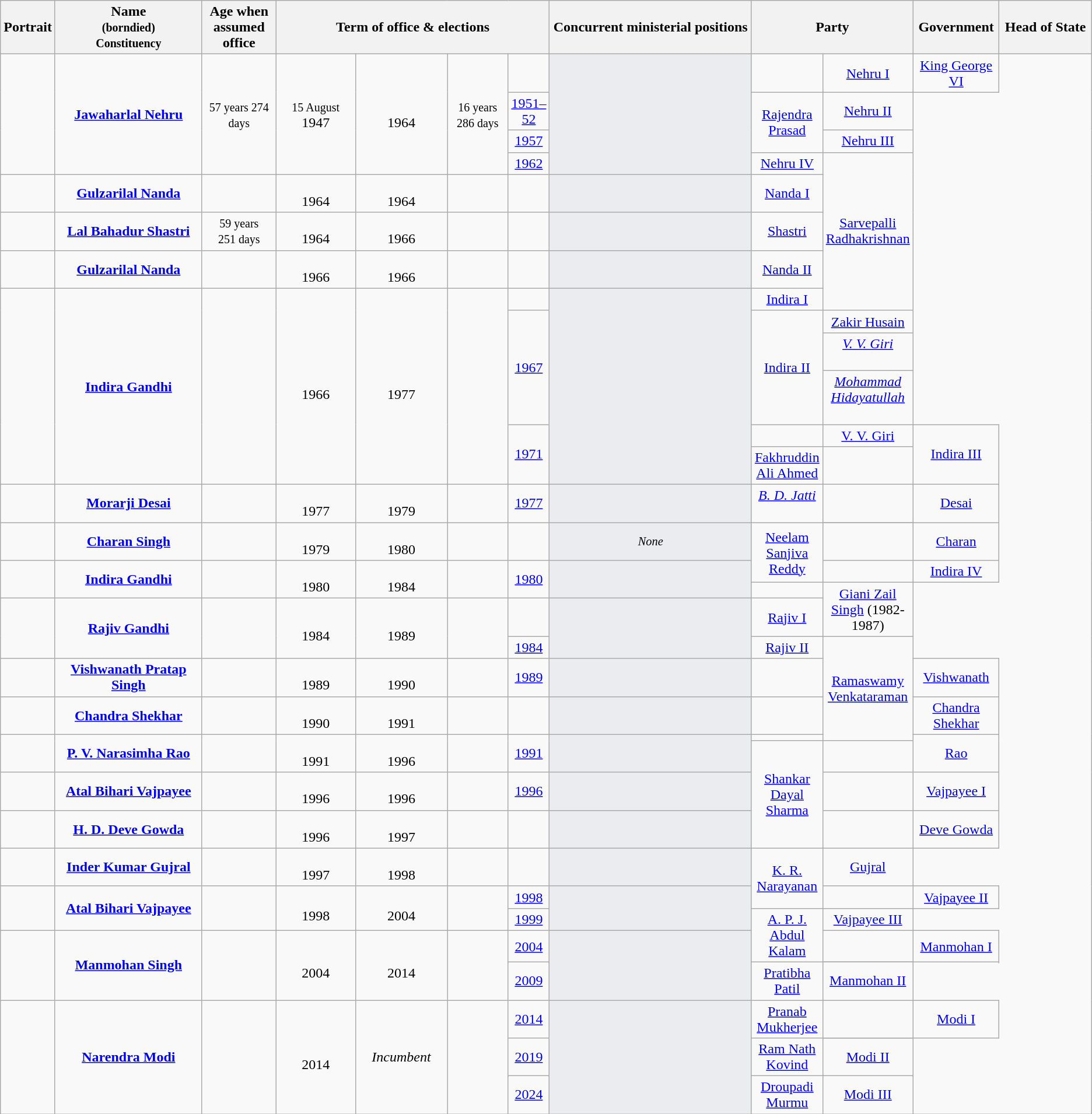<table class="wikitable notheme" style="text-align:center">
<tr>
<th>Portrait</th>
<th style="width:15em">Name<br><small>(borndied)<br>Constituency</small></th>
<th style="width:6em">Age when assumed office</th>
<th colspan="4">Term of office & elections<br></th>
<th style="width:23em">Concurrent ministerial positions</th>
<th colspan=2>Party</th>
<th style="width:6em">Government</th>
<th style="width:10em">Head of State<br></th>
</tr>
<tr>
<td rowspan="5"></td>
<td rowspan="5"><strong><a href='#'>Jawaharlal Nehru</a></strong><br></td>
<td rowspan="5"><small>57 years 274 days</small></td>
<td rowspan="5" style="width:8em"><small>15 August</small><br>1947</td>
<td rowspan="5" style="width:8em"><br>1964</td>
<td rowspan="5" style="width:6em"><small>16 years 286 days</small></td>
<td rowspan="2"></td>
<td rowspan="5" align="left" style="background:#eaecf0; font-size:85%"></td>
<td></td>
<td rowspan="2"><a href='#'>Nehru I</a></td>
<td><a href='#'>King George VI</a><br></td>
</tr>
<tr>
<td rowspan="3"><a href='#'>Rajendra Prasad</a><br></td>
</tr>
<tr>
<td><a href='#'>1951–52</a></td>
<td><a href='#'>Nehru II</a></td>
</tr>
<tr>
<td><a href='#'>1957</a></td>
<td><a href='#'>Nehru III</a></td>
</tr>
<tr>
<td><a href='#'>1962</a></td>
<td><a href='#'>Nehru IV</a></td>
<td rowspan="5"><a href='#'>Sarvepalli Radhakrishnan</a><br></td>
</tr>
<tr>
<td></td>
<td><strong><a href='#'>Gulzarilal Nanda</a></strong><br></td>
<td><small></small></td>
<td><br>1964</td>
<td><br>1964</td>
<td><small></small></td>
<td></td>
<td align="left" style="background:#eaecf0; font-size:85%"></td>
<td><a href='#'>Nanda I</a></td>
</tr>
<tr>
<td></td>
<td><strong><a href='#'>Lal Bahadur Shastri</a></strong><br></td>
<td><small>59 years</small><br><small>251 days</small></td>
<td><br>1964</td>
<td><br>1966</td>
<td><small></small></td>
<td></td>
<td align="left" style="background:#eaecf0; font-size:85%"></td>
<td><a href='#'>Shastri</a></td>
</tr>
<tr>
<td></td>
<td><strong><a href='#'>Gulzarilal Nanda</a></strong><br></td>
<td><small></small></td>
<td><br>1966</td>
<td><br>1966</td>
<td><small></small></td>
<td></td>
<td align="left" style="background:#eaecf0; font-size:85%"></td>
<td><a href='#'>Nanda II</a></td>
</tr>
<tr>
<td rowspan="8"></td>
<td rowspan="8"><strong><a href='#'>Indira Gandhi</a></strong><br></td>
<td rowspan="8"><small></small></td>
<td rowspan="8"><br>1966</td>
<td rowspan="8"><br>1977</td>
<td rowspan="8"><small></small></td>
<td></td>
<td rowspan="8" align="left" style="background:#eaecf0; font-size:85%"></td>
<td><a href='#'>Indira I</a></td>
</tr>
<tr>
<td rowspan="4"><a href='#'>1967</a></td>
<td rowspan="4"><a href='#'>Indira II</a></td>
<td><a href='#'>Zakir Husain</a><br></td>
</tr>
<tr>
<td><em><a href='#'>V. V. Giri</a></em><br><em></em><br><em></em></td>
</tr>
<tr>
<td><em><a href='#'>Mohammad Hidayatullah</a></em><br><em></em><br><em></em></td>
</tr>
<tr>
<td rowspan="2"><a href='#'>V. V. Giri</a><br></td>
</tr>
<tr>
<td rowspan="3"><a href='#'>1971</a></td>
<td></td>
<td rowspan="3"><a href='#'>Indira III</a></td>
</tr>
<tr>
<td><a href='#'>Fakhruddin Ali Ahmed</a><br></td>
</tr>
<tr>
<td rowspan="2"><em><a href='#'>B. D. Jatti</a></em><br><em></em><br><em></em></td>
</tr>
<tr>
<td rowspan="2"></td>
<td rowspan="2"><strong><a href='#'>Morarji Desai</a></strong><br></td>
<td rowspan="2"><small></small></td>
<td rowspan="2"><br>1977</td>
<td rowspan="2"><br>1979</td>
<td rowspan="2"><small></small></td>
<td rowspan="2"><a href='#'>1977</a></td>
<td rowspan="2" align="left" style="background:#eaecf0; font-size:85%"></td>
<td></td>
<td rowspan="2"><a href='#'>Desai</a></td>
</tr>
<tr>
<td rowspan="3"><a href='#'>Neelam Sanjiva Reddy</a><br></td>
</tr>
<tr>
<td></td>
<td><strong><a href='#'>Charan Singh</a></strong><br></td>
<td rowspan="1"><small></small></td>
<td rowspan="1"><br>1979</td>
<td rowspan="1"><br>1980</td>
<td><small></small></td>
<td rowspan="1"></td>
<td align="center" style="background:#eaecf0; font-size:85%"><em>None</em></td>
<td></td>
<td><a href='#'>Charan</a></td>
</tr>
<tr>
<td rowspan="2"></td>
<td rowspan="2"><strong><a href='#'>Indira Gandhi</a></strong><br></td>
<td rowspan="2"><small></small></td>
<td rowspan="2"><br>1980</td>
<td rowspan="2"><br>1984</td>
<td rowspan="2"><small></small></td>
<td rowspan="2"><a href='#'>1980</a></td>
<td rowspan="2" align="left" style="background:#eaecf0; font-size:85%"></td>
<td></td>
<td><a href='#'>Indira IV</a></td>
</tr>
<tr>
<td></td>
<td rowspan="2"><a href='#'>Giani Zail Singh</a> (1982-1987)</td>
</tr>
<tr>
<td rowspan="2"></td>
<td rowspan="2"><strong><a href='#'>Rajiv Gandhi</a></strong><br></td>
<td rowspan="2"><small></small></td>
<td rowspan="2"><br>1984</td>
<td rowspan="2"><br>1989</td>
<td rowspan="2"><small></small></td>
<td></td>
<td rowspan="2" align="left" style="background:#eaecf0; font-size:85%"></td>
<td><a href='#'>Rajiv I</a></td>
</tr>
<tr>
<td><a href='#'>1984</a></td>
<td><a href='#'>Rajiv II</a></td>
<td rowspan="4"><a href='#'>Ramaswamy Venkataraman</a><br></td>
</tr>
<tr>
<td></td>
<td><strong><a href='#'>Vishwanath Pratap Singh</a></strong><br></td>
<td rowspan="1"><small></small></td>
<td><br>1989</td>
<td><br>1990</td>
<td><small></small></td>
<td><a href='#'>1989</a></td>
<td align="left" style="background:#eaecf0; font-size:85%"></td>
<td></td>
<td><a href='#'>Vishwanath</a></td>
</tr>
<tr>
<td></td>
<td><strong><a href='#'>Chandra Shekhar</a></strong><br></td>
<td rowspan="1"><small></small></td>
<td><br>1990</td>
<td><br>1991</td>
<td><small></small></td>
<td></td>
<td align="left" style="background:#eaecf0; font-size:85%"></td>
<td></td>
<td><a href='#'>Chandra Shekhar</a></td>
</tr>
<tr>
<td rowspan="2"></td>
<td rowspan="2"><strong><a href='#'>P. V. Narasimha Rao</a></strong><br></td>
<td rowspan="2"><small></small></td>
<td rowspan="2"><br>1991</td>
<td rowspan="2"><br>1996</td>
<td rowspan="2"><small></small></td>
<td rowspan="2"><a href='#'>1991</a></td>
<td rowspan="2" align="left" style="background:#eaecf0; font-size:85%"></td>
<td></td>
<td rowspan="2"><a href='#'>Rao</a></td>
</tr>
<tr>
<td rowspan="4"><a href='#'>Shankar Dayal Sharma</a><br></td>
</tr>
<tr>
<td></td>
<td><strong><a href='#'>Atal Bihari Vajpayee</a></strong><br></td>
<td rowspan="1"><small></small></td>
<td><br>1996</td>
<td><br>1996</td>
<td><small></small></td>
<td><a href='#'>1996</a></td>
<td align="left" style="background:#eaecf0; font-size:85%"></td>
<td></td>
<td><a href='#'>Vajpayee I</a></td>
</tr>
<tr>
<td></td>
<td><strong><a href='#'>H. D. Deve Gowda</a></strong><br></td>
<td rowspan="1"><small></small></td>
<td><br>1996</td>
<td><br>1997</td>
<td><small></small></td>
<td></td>
<td align="left" style="background:#eaecf0; font-size:85%"></td>
<td><br></td>
<td><a href='#'>Deve Gowda</a></td>
</tr>
<tr>
<td rowspan="2"></td>
<td rowspan="2"><strong><a href='#'>Inder Kumar Gujral</a></strong><br></td>
<td rowspan="2"><small></small></td>
<td rowspan="2"><br>1997</td>
<td rowspan="2"><br>1998</td>
<td rowspan="2"><small></small></td>
<td rowspan="2"></td>
<td rowspan="2" align="left" style="background:#eaecf0; font-size:85%"></td>
<td rowspan="2"><a href='#'>Gujral</a></td>
</tr>
<tr>
<td rowspan="3"><a href='#'>K. R. Narayanan</a><br></td>
</tr>
<tr>
<td rowspan="3"></td>
<td rowspan="3"><strong><a href='#'>Atal Bihari Vajpayee</a></strong><br></td>
<td rowspan="3"><small></small></td>
<td rowspan="3"><br>1998</td>
<td rowspan="3"><br>2004</td>
<td rowspan="3"><small></small></td>
<td><a href='#'>1998</a></td>
<td rowspan="3" align="left" style="background:#eaecf0; font-size:85%"></td>
<td><br></td>
<td><a href='#'>Vajpayee II</a></td>
</tr>
<tr>
<td rowspan="2"><a href='#'>1999</a></td>
<td rowspan="2"><a href='#'>Vajpayee III</a></td>
</tr>
<tr>
<td rowspan="2"><a href='#'>A. P. J. Abdul Kalam</a><br></td>
</tr>
<tr>
<td rowspan="4"></td>
<td rowspan="4"><strong><a href='#'>Manmohan Singh</a></strong><br></td>
<td rowspan="4"><small></small></td>
<td rowspan="4"><br>2004</td>
<td rowspan="4"><br>2014</td>
<td rowspan="4"><small></small></td>
<td rowspan="2"><a href='#'>2004</a></td>
<td rowspan="4" align="left" style="background:#eaecf0; font-size:85%"></td>
<td><br></td>
<td rowspan="2"><a href='#'>Manmohan I</a></td>
</tr>
<tr>
<td rowspan="2"><a href='#'>Pratibha Patil</a><br></td>
</tr>
<tr>
<td rowspan="2"><a href='#'>2009</a></td>
<td rowspan="2"><a href='#'>Manmohan II</a></td>
</tr>
<tr>
<td rowspan="2"><a href='#'>Pranab Mukherjee</a><br></td>
</tr>
<tr>
<td rowspan="5"></td>
<td rowspan="5"><strong><a href='#'>Narendra Modi</a></strong><br></td>
<td rowspan="5"><small></small></td>
<td rowspan="5"><br>2014</td>
<td rowspan="5"><em>Incumbent</em></td>
<td rowspan="5"></td>
<td rowspan="2"><a href='#'>2014</a></td>
<td rowspan="5" align="left" style="background:#eaecf0; font-size:85%"></td>
<td><br></td>
<td rowspan="2"><a href='#'>Modi I</a></td>
</tr>
<tr>
<td rowspan="2"><a href='#'>Ram Nath Kovind</a><br></td>
</tr>
<tr>
<td rowspan="2"><a href='#'>2019</a></td>
<td rowspan="2"><a href='#'>Modi II</a></td>
</tr>
<tr>
<td rowspan="2"><a href='#'>Droupadi Murmu</a><br></td>
</tr>
<tr>
<td><a href='#'>2024</a></td>
<td><a href='#'>Modi III</a></td>
</tr>
</table>
